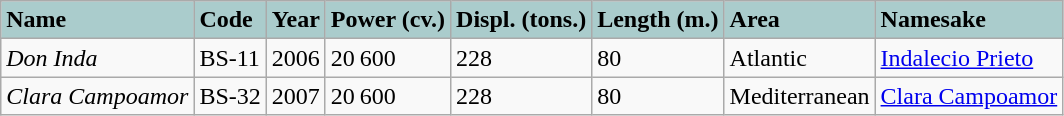<table class="wikitable">
<tr>
<th style="text-align: left; background: #aacccc;">Name</th>
<th style="text-align: left; background: #aacccc;">Code</th>
<th style="text-align: left; background: #aacccc;">Year</th>
<th style="text-align: left; background: #aacccc;">Power (cv.)</th>
<th style="text-align: left; background: #aacccc;">Displ. (tons.)</th>
<th style="text-align: left; background: #aacccc;">Length (m.)</th>
<th style="text-align: left; background: #aacccc;">Area</th>
<th style="text-align: left; background: #aacccc;">Namesake</th>
</tr>
<tr ---->
<td><em>Don Inda</em></td>
<td>BS-11</td>
<td>2006</td>
<td>20 600</td>
<td>228</td>
<td>80</td>
<td>Atlantic</td>
<td><a href='#'>Indalecio Prieto</a></td>
</tr>
<tr ---->
<td><em>Clara Campoamor</em></td>
<td>BS-32</td>
<td>2007</td>
<td>20 600</td>
<td>228</td>
<td>80</td>
<td>Mediterranean</td>
<td><a href='#'>Clara Campoamor</a></td>
</tr>
</table>
